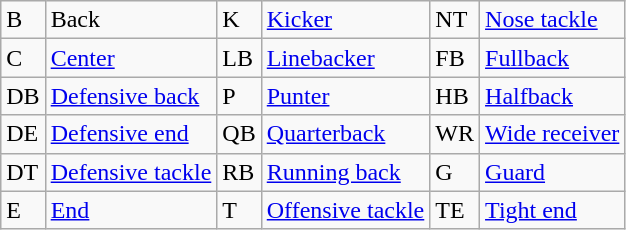<table class="wikitable">
<tr>
<td>B</td>
<td>Back</td>
<td>K</td>
<td><a href='#'>Kicker</a></td>
<td>NT</td>
<td><a href='#'>Nose tackle</a></td>
</tr>
<tr>
<td>C</td>
<td><a href='#'>Center</a></td>
<td>LB</td>
<td><a href='#'>Linebacker</a></td>
<td>FB</td>
<td><a href='#'>Fullback</a></td>
</tr>
<tr>
<td>DB</td>
<td><a href='#'>Defensive back</a></td>
<td>P</td>
<td><a href='#'>Punter</a></td>
<td>HB</td>
<td><a href='#'>Halfback</a></td>
</tr>
<tr>
<td>DE</td>
<td><a href='#'>Defensive end</a></td>
<td>QB</td>
<td><a href='#'>Quarterback</a></td>
<td>WR</td>
<td><a href='#'>Wide receiver</a></td>
</tr>
<tr>
<td>DT</td>
<td><a href='#'>Defensive tackle</a></td>
<td>RB</td>
<td><a href='#'>Running back</a></td>
<td>G</td>
<td><a href='#'>Guard</a></td>
</tr>
<tr>
<td>E</td>
<td><a href='#'>End</a></td>
<td>T</td>
<td><a href='#'>Offensive tackle</a></td>
<td>TE</td>
<td><a href='#'>Tight end</a></td>
</tr>
</table>
